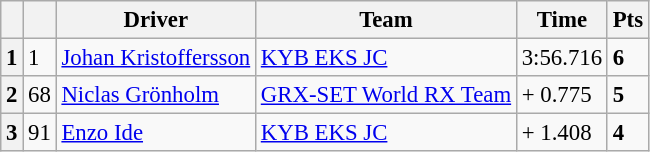<table class="wikitable" style="font-size:95%">
<tr>
<th></th>
<th></th>
<th>Driver</th>
<th>Team</th>
<th>Time</th>
<th>Pts</th>
</tr>
<tr>
<th>1</th>
<td>1</td>
<td> <a href='#'>Johan Kristoffersson</a></td>
<td><a href='#'>KYB EKS JC</a></td>
<td>3:56.716</td>
<td><strong>6</strong></td>
</tr>
<tr>
<th>2</th>
<td>68</td>
<td> <a href='#'>Niclas Grönholm</a></td>
<td><a href='#'>GRX-SET World RX Team</a></td>
<td>+ 0.775</td>
<td><strong>5</strong></td>
</tr>
<tr>
<th>3</th>
<td>91</td>
<td> <a href='#'>Enzo Ide</a></td>
<td><a href='#'>KYB EKS JC</a></td>
<td>+ 1.408</td>
<td><strong>4</strong></td>
</tr>
</table>
